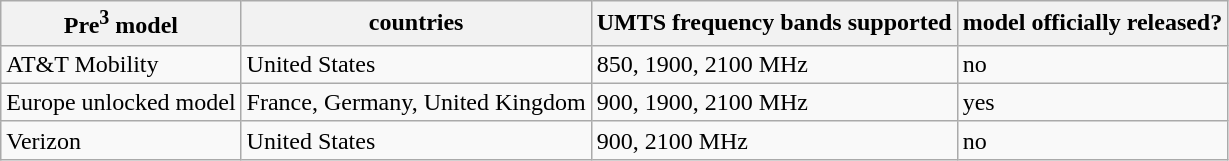<table class="wikitable">
<tr>
<th>Pre<sup>3</sup> model</th>
<th>countries</th>
<th>UMTS frequency bands supported</th>
<th>model officially released?</th>
</tr>
<tr>
<td>AT&T Mobility</td>
<td>United States</td>
<td>850, 1900, 2100 MHz</td>
<td>no</td>
</tr>
<tr>
<td>Europe unlocked model</td>
<td>France, Germany, United Kingdom</td>
<td>900, 1900, 2100 MHz</td>
<td>yes</td>
</tr>
<tr>
<td>Verizon</td>
<td>United States</td>
<td>900, 2100 MHz</td>
<td>no</td>
</tr>
</table>
